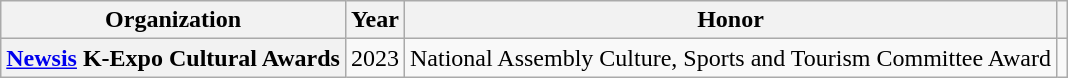<table class="wikitable plainrowheaders">
<tr>
<th scope="col">Organization</th>
<th scope="col">Year</th>
<th scope="col">Honor</th>
<th scope="col" class="unsortable"></th>
</tr>
<tr>
<th scope="row"><a href='#'>Newsis</a> K-Expo Cultural Awards</th>
<td>2023</td>
<td>National Assembly Culture, Sports and Tourism Committee Award</td>
<td style="text-align:center"></td>
</tr>
</table>
